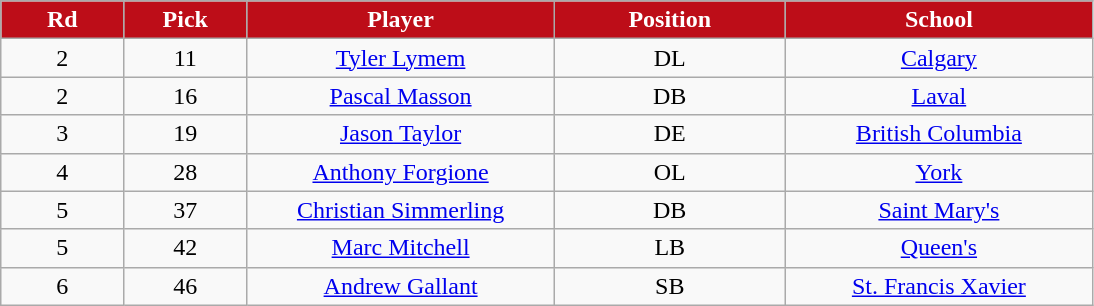<table class="wikitable sortable">
<tr>
<th style="background:#bd0d18; color:#fff; width:8%;">Rd</th>
<th style="background:#bd0d18; color:#fff; width:8%;">Pick</th>
<th style="background:#bd0d18; color:#fff; width:20%;">Player</th>
<th style="background:#bd0d18; color:#fff; width:15%;">Position</th>
<th style="background:#bd0d18; color:#fff; width:20%;">School</th>
</tr>
<tr style="text-align:center;">
<td align=center>2</td>
<td>11</td>
<td><a href='#'>Tyler Lymem</a></td>
<td>DL</td>
<td><a href='#'>Calgary</a></td>
</tr>
<tr style="text-align:center;">
<td align=center>2</td>
<td>16</td>
<td><a href='#'>Pascal Masson</a></td>
<td>DB</td>
<td><a href='#'>Laval</a></td>
</tr>
<tr style="text-align:center;">
<td align=center>3</td>
<td>19</td>
<td><a href='#'>Jason Taylor</a></td>
<td>DE</td>
<td><a href='#'>British Columbia</a></td>
</tr>
<tr style="text-align:center;">
<td align=center>4</td>
<td>28</td>
<td><a href='#'>Anthony Forgione</a></td>
<td>OL</td>
<td><a href='#'>York</a></td>
</tr>
<tr style="text-align:center;">
<td align=center>5</td>
<td>37</td>
<td><a href='#'>Christian Simmerling</a></td>
<td>DB</td>
<td><a href='#'>Saint Mary's</a></td>
</tr>
<tr style="text-align:center;">
<td align=center>5</td>
<td>42</td>
<td><a href='#'>Marc Mitchell</a></td>
<td>LB</td>
<td><a href='#'>Queen's</a></td>
</tr>
<tr style="text-align:center;">
<td align=center>6</td>
<td>46</td>
<td><a href='#'>Andrew Gallant</a></td>
<td>SB</td>
<td><a href='#'>St. Francis Xavier</a></td>
</tr>
</table>
